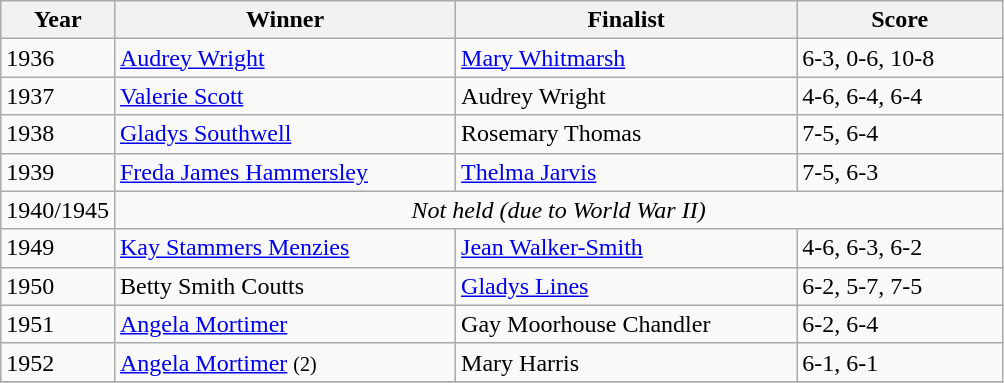<table class="wikitable">
<tr>
<th style="width:60px;">Year</th>
<th style="width:220px;">Winner</th>
<th style="width:220px;">Finalist</th>
<th style="width:130px;">Score</th>
</tr>
<tr>
<td>1936</td>
<td> <a href='#'>Audrey Wright</a></td>
<td> <a href='#'>Mary Whitmarsh</a></td>
<td>6-3, 0-6, 10-8</td>
</tr>
<tr>
<td>1937</td>
<td> <a href='#'>Valerie Scott</a></td>
<td> Audrey Wright</td>
<td>4-6, 6-4, 6-4</td>
</tr>
<tr>
<td>1938</td>
<td> <a href='#'>Gladys Southwell</a></td>
<td> Rosemary Thomas</td>
<td>7-5, 6-4</td>
</tr>
<tr>
<td>1939</td>
<td> <a href='#'>Freda James Hammersley</a></td>
<td> <a href='#'>Thelma Jarvis</a></td>
<td>7-5, 6-3</td>
</tr>
<tr>
<td>1940/1945</td>
<td colspan=4 align=center><em>Not held (due to World War II)</em></td>
</tr>
<tr>
<td>1949</td>
<td> <a href='#'>Kay Stammers Menzies</a></td>
<td> <a href='#'>Jean Walker-Smith</a></td>
<td>4-6, 6-3, 6-2</td>
</tr>
<tr>
<td>1950</td>
<td> Betty Smith Coutts</td>
<td> <a href='#'>Gladys Lines</a></td>
<td>6-2, 5-7, 7-5</td>
</tr>
<tr>
<td>1951</td>
<td> <a href='#'>Angela Mortimer</a></td>
<td> Gay Moorhouse Chandler</td>
<td>6-2, 6-4</td>
</tr>
<tr>
<td>1952</td>
<td> <a href='#'>Angela Mortimer</a> <small>(2)</small></td>
<td> Mary Harris</td>
<td>6-1, 6-1</td>
</tr>
<tr>
</tr>
</table>
